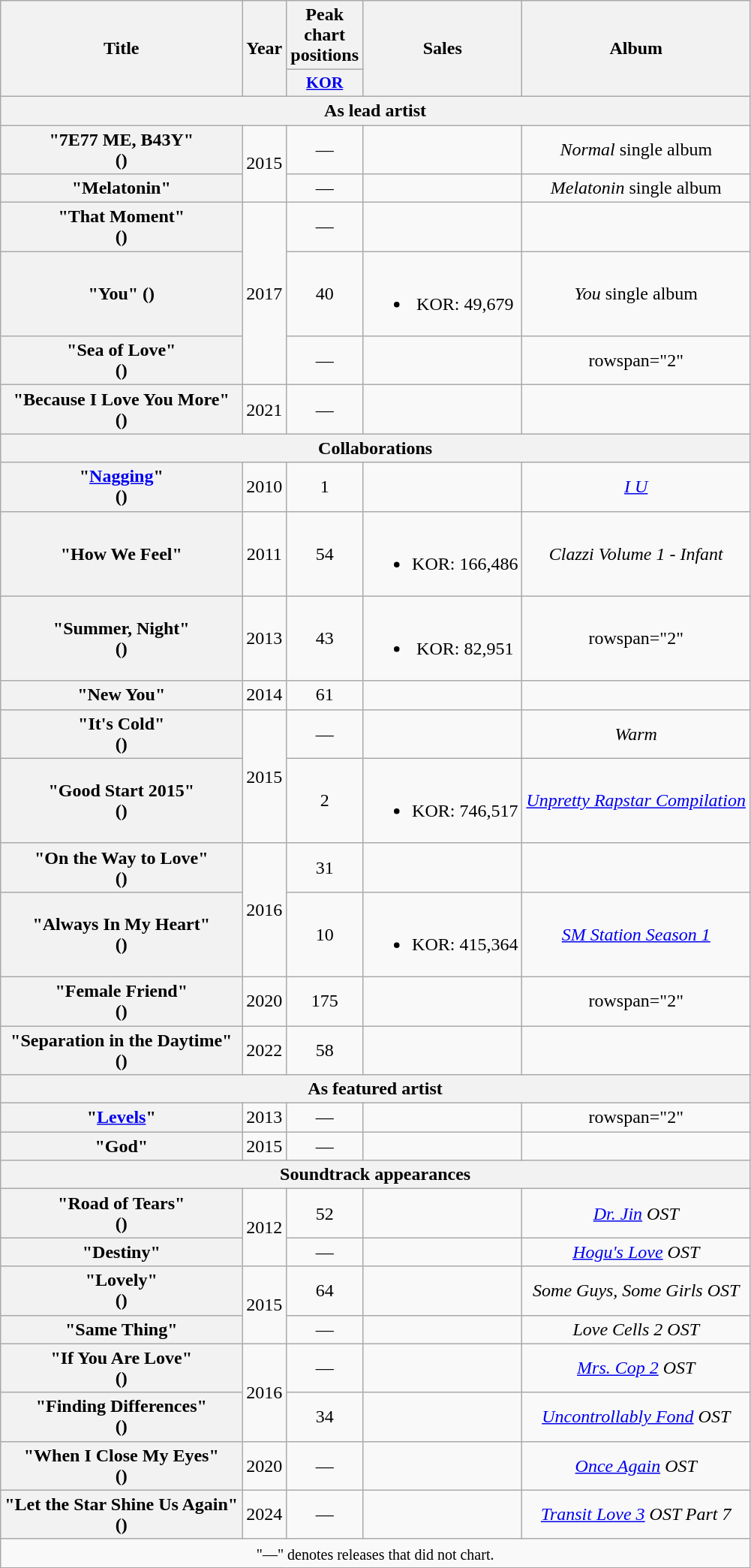<table class="wikitable plainrowheaders" style="text-align:center;">
<tr>
<th rowspan="2" scope="col">Title</th>
<th rowspan="2" scope="col">Year</th>
<th colspan="1" scope="col">Peak chart positions</th>
<th rowspan="2" scope="col">Sales</th>
<th rowspan="2" scope="col">Album</th>
</tr>
<tr>
<th scope="col" style="width:2.5em;font-size:90%;"><a href='#'>KOR</a><br></th>
</tr>
<tr>
<th colspan="5" scope="col">As lead artist</th>
</tr>
<tr>
<th scope="row">"7E77 ME, B43Y"<br>()</th>
<td rowspan="2">2015</td>
<td>—</td>
<td></td>
<td><em>Normal</em> single album</td>
</tr>
<tr>
<th scope="row">"Melatonin"</th>
<td>—</td>
<td></td>
<td><em>Melatonin</em> single album</td>
</tr>
<tr>
<th scope="row">"That Moment"<br>()</th>
<td rowspan="3">2017</td>
<td>—</td>
<td></td>
<td></td>
</tr>
<tr>
<th scope="row">"You" ()<br></th>
<td>40</td>
<td><br><ul><li>KOR: 49,679</li></ul></td>
<td><em>You</em> single album</td>
</tr>
<tr>
<th scope="row">"Sea of Love"<br>()</th>
<td>—</td>
<td></td>
<td>rowspan="2" </td>
</tr>
<tr>
<th scope="row">"Because I Love You More"<br>()</th>
<td>2021</td>
<td>—</td>
<td></td>
</tr>
<tr>
<th colspan="5" scope="col">Collaborations</th>
</tr>
<tr>
<th scope="row">"<a href='#'>Nagging</a>"<br>()<br></th>
<td>2010</td>
<td>1</td>
<td></td>
<td><em><a href='#'>I U</a></em></td>
</tr>
<tr>
<th scope="row">"How We Feel"<br></th>
<td>2011</td>
<td>54</td>
<td><br><ul><li>KOR: 166,486</li></ul></td>
<td><em>Clazzi Volume 1 - Infant</em></td>
</tr>
<tr>
<th scope="row">"Summer, Night"<br>()<br></th>
<td>2013</td>
<td>43</td>
<td><br><ul><li>KOR: 82,951</li></ul></td>
<td>rowspan="2" </td>
</tr>
<tr>
<th scope="row">"New You"<br></th>
<td>2014</td>
<td>61</td>
<td></td>
</tr>
<tr>
<th scope="row">"It's Cold"<br>()<br></th>
<td rowspan="2">2015</td>
<td>—</td>
<td></td>
<td><em>Warm</em></td>
</tr>
<tr>
<th scope="row">"Good Start 2015"<br>()<br></th>
<td>2</td>
<td><br><ul><li>KOR: 746,517</li></ul></td>
<td><em><a href='#'>Unpretty Rapstar Compilation</a></em></td>
</tr>
<tr>
<th scope="row">"On the Way to Love"<br>()<br></th>
<td rowspan="2">2016</td>
<td>31</td>
<td></td>
<td></td>
</tr>
<tr>
<th scope="row">"Always In My Heart"<br>()<br></th>
<td>10</td>
<td><br><ul><li>KOR: 415,364</li></ul></td>
<td><em><a href='#'>SM Station Season 1</a></em></td>
</tr>
<tr>
<th scope="row">"Female Friend"<br>()<br></th>
<td>2020</td>
<td>175</td>
<td></td>
<td>rowspan="2" </td>
</tr>
<tr>
<th scope="row">"Separation in the Daytime"<br>()<br></th>
<td>2022</td>
<td>58</td>
<td></td>
</tr>
<tr>
<th colspan="5" scope="col">As featured artist</th>
</tr>
<tr>
<th scope="row">"<a href='#'>Levels</a>"<br></th>
<td>2013</td>
<td>—</td>
<td></td>
<td>rowspan="2" </td>
</tr>
<tr>
<th scope="row">"God"<br></th>
<td>2015</td>
<td>—</td>
<td></td>
</tr>
<tr>
<th colspan="5" scope="col">Soundtrack appearances</th>
</tr>
<tr>
<th scope="row">"Road of Tears"<br>()<br></th>
<td rowspan="2">2012</td>
<td>52</td>
<td></td>
<td><em><a href='#'>Dr. Jin</a> OST</em></td>
</tr>
<tr>
<th scope="row">"Destiny"<br></th>
<td>—</td>
<td></td>
<td><em><a href='#'>Hogu's Love</a> OST</em></td>
</tr>
<tr>
<th scope="row">"Lovely"<br>()<br></th>
<td rowspan="2">2015</td>
<td>64</td>
<td></td>
<td><em>Some Guys, Some Girls OST</em></td>
</tr>
<tr>
<th scope="row">"Same Thing"</th>
<td>—</td>
<td></td>
<td><em>Love Cells 2 OST</em></td>
</tr>
<tr>
<th scope="row">"If You Are Love"<br>()</th>
<td rowspan="2">2016</td>
<td>—</td>
<td></td>
<td><em><a href='#'>Mrs. Cop 2</a> OST</em></td>
</tr>
<tr>
<th scope="row">"Finding Differences"<br>()<br></th>
<td>34</td>
<td></td>
<td><em><a href='#'>Uncontrollably Fond</a> OST</em></td>
</tr>
<tr>
<th scope="row">"When I Close My Eyes"<br>()</th>
<td>2020</td>
<td>—</td>
<td></td>
<td><em><a href='#'>Once Again</a> OST</em></td>
</tr>
<tr>
<th scope="row">"Let the Star Shine Us Again"<br>()<br></th>
<td>2024</td>
<td>—</td>
<td></td>
<td><em><a href='#'>Transit Love 3</a> OST Part 7</em></td>
</tr>
<tr>
<td colspan="5" align="center"><small>"—" denotes releases that did not chart.</small></td>
</tr>
</table>
